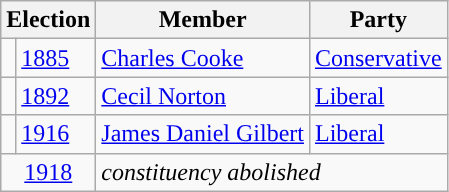<table class="wikitable">
<tr>
<th colspan="2">Election</th>
<th>Member</th>
<th>Party</th>
</tr>
<tr>
<td style="color:inherit;background-color: "></td>
<td><a href='#'>1885</a></td>
<td><a href='#'>Charles Cooke</a></td>
<td><a href='#'>Conservative</a></td>
</tr>
<tr>
<td style="color:inherit;background-color: "></td>
<td><a href='#'>1892</a></td>
<td><a href='#'>Cecil Norton</a></td>
<td><a href='#'>Liberal</a></td>
</tr>
<tr>
<td style="color:inherit;background-color: "></td>
<td><a href='#'>1916</a></td>
<td><a href='#'>James Daniel Gilbert</a></td>
<td><a href='#'>Liberal</a></td>
</tr>
<tr>
<td colspan="2" align="center"><a href='#'>1918</a></td>
<td colspan="2"><em>constituency abolished</em></td>
</tr>
</table>
